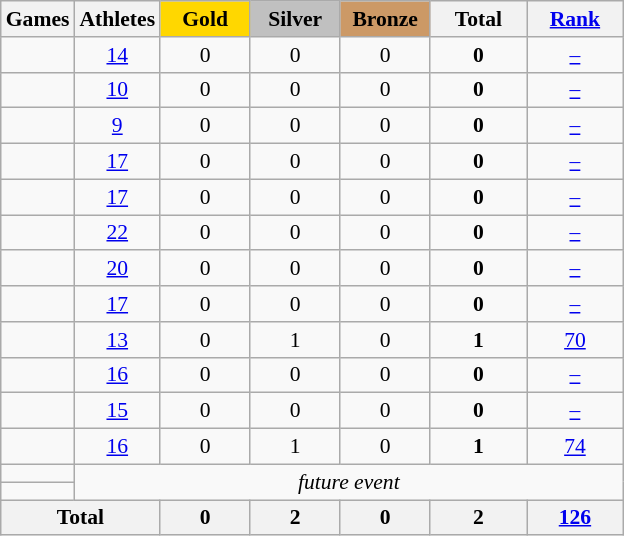<table class="wikitable" style="text-align:center; font-size:90%;">
<tr>
<th>Games</th>
<th>Athletes</th>
<td style="background:gold; width:3.7em; font-weight:bold;">Gold</td>
<td style="background:silver; width:3.7em; font-weight:bold;">Silver</td>
<td style="background:#cc9966; width:3.7em; font-weight:bold;">Bronze</td>
<th style="width:4em; font-weight:bold;">Total</th>
<th style="width:4em; font-weight:bold;"><a href='#'>Rank</a></th>
</tr>
<tr>
<td align=left></td>
<td><a href='#'>14</a></td>
<td>0</td>
<td>0</td>
<td>0</td>
<td><strong>0</strong></td>
<td><a href='#'>–</a></td>
</tr>
<tr>
<td align=left></td>
<td><a href='#'>10</a></td>
<td>0</td>
<td>0</td>
<td>0</td>
<td><strong>0</strong></td>
<td><a href='#'>–</a></td>
</tr>
<tr>
<td align=left></td>
<td><a href='#'>9</a></td>
<td>0</td>
<td>0</td>
<td>0</td>
<td><strong>0</strong></td>
<td><a href='#'>–</a></td>
</tr>
<tr>
<td align=left></td>
<td><a href='#'>17</a></td>
<td>0</td>
<td>0</td>
<td>0</td>
<td><strong>0</strong></td>
<td><a href='#'>–</a></td>
</tr>
<tr>
<td align=left></td>
<td><a href='#'>17</a></td>
<td>0</td>
<td>0</td>
<td>0</td>
<td><strong>0</strong></td>
<td><a href='#'>–</a></td>
</tr>
<tr>
<td align=left></td>
<td><a href='#'>22</a></td>
<td>0</td>
<td>0</td>
<td>0</td>
<td><strong>0</strong></td>
<td><a href='#'>–</a></td>
</tr>
<tr>
<td align=left></td>
<td><a href='#'>20</a></td>
<td>0</td>
<td>0</td>
<td>0</td>
<td><strong>0</strong></td>
<td><a href='#'>–</a></td>
</tr>
<tr>
<td align=left></td>
<td><a href='#'>17</a></td>
<td>0</td>
<td>0</td>
<td>0</td>
<td><strong>0</strong></td>
<td><a href='#'>–</a></td>
</tr>
<tr>
<td align=left></td>
<td><a href='#'>13</a></td>
<td>0</td>
<td>1</td>
<td>0</td>
<td><strong>1</strong></td>
<td><a href='#'>70</a></td>
</tr>
<tr>
<td align=left></td>
<td><a href='#'>16</a></td>
<td>0</td>
<td>0</td>
<td>0</td>
<td><strong>0</strong></td>
<td><a href='#'>–</a></td>
</tr>
<tr>
<td align=left></td>
<td><a href='#'>15</a></td>
<td>0</td>
<td>0</td>
<td>0</td>
<td><strong>0</strong></td>
<td><a href='#'>–</a></td>
</tr>
<tr>
<td align=left></td>
<td><a href='#'>16</a></td>
<td>0</td>
<td>1</td>
<td>0</td>
<td><strong>1</strong></td>
<td><a href='#'>74</a></td>
</tr>
<tr>
<td align=left></td>
<td colspan=6; rowspan=2><em>future event</em></td>
</tr>
<tr>
<td align=left></td>
</tr>
<tr>
<th colspan=2>Total</th>
<th>0</th>
<th>2</th>
<th>0</th>
<th>2</th>
<th><a href='#'>126</a></th>
</tr>
</table>
